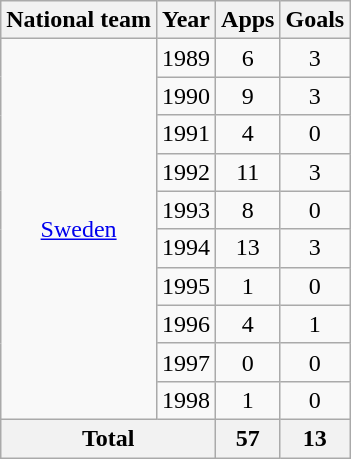<table class="wikitable" style="text-align:center">
<tr>
<th>National team</th>
<th>Year</th>
<th>Apps</th>
<th>Goals</th>
</tr>
<tr>
<td rowspan="10"><a href='#'>Sweden</a></td>
<td>1989</td>
<td>6</td>
<td>3</td>
</tr>
<tr>
<td>1990</td>
<td>9</td>
<td>3</td>
</tr>
<tr>
<td>1991</td>
<td>4</td>
<td>0</td>
</tr>
<tr>
<td>1992</td>
<td>11</td>
<td>3</td>
</tr>
<tr>
<td>1993</td>
<td>8</td>
<td>0</td>
</tr>
<tr>
<td>1994</td>
<td>13</td>
<td>3</td>
</tr>
<tr>
<td>1995</td>
<td>1</td>
<td>0</td>
</tr>
<tr>
<td>1996</td>
<td>4</td>
<td>1</td>
</tr>
<tr>
<td>1997</td>
<td>0</td>
<td>0</td>
</tr>
<tr>
<td>1998</td>
<td>1</td>
<td>0</td>
</tr>
<tr>
<th colspan="2">Total</th>
<th>57</th>
<th>13</th>
</tr>
</table>
